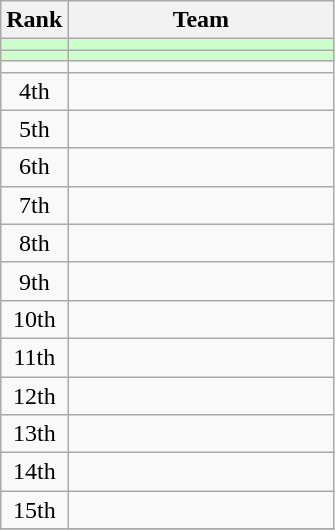<table class=wikitable style="text-align:center;">
<tr>
<th>Rank</th>
<th style="width:170px;">Team</th>
</tr>
<tr bgcolor=ccffcc>
<td></td>
<td align=left></td>
</tr>
<tr bgcolor=ccffcc>
<td></td>
<td align=left></td>
</tr>
<tr>
<td></td>
<td align=left></td>
</tr>
<tr>
<td>4th</td>
<td align=left></td>
</tr>
<tr>
<td>5th</td>
<td align=left></td>
</tr>
<tr>
<td>6th</td>
<td align=left></td>
</tr>
<tr>
<td>7th</td>
<td align=left></td>
</tr>
<tr>
<td>8th</td>
<td align=left></td>
</tr>
<tr>
<td>9th</td>
<td align=left></td>
</tr>
<tr>
<td>10th</td>
<td align=left></td>
</tr>
<tr>
<td>11th</td>
<td align=left></td>
</tr>
<tr>
<td>12th</td>
<td align=left></td>
</tr>
<tr>
<td>13th</td>
<td align=left></td>
</tr>
<tr>
<td>14th</td>
<td align=left></td>
</tr>
<tr>
<td>15th</td>
<td align=left></td>
</tr>
<tr>
</tr>
</table>
